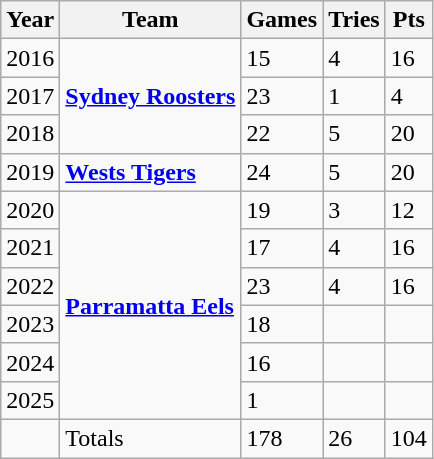<table class="wikitable">
<tr>
<th>Year</th>
<th>Team</th>
<th>Games</th>
<th>Tries</th>
<th>Pts</th>
</tr>
<tr>
<td>2016</td>
<td rowspan="3"> <strong><a href='#'>Sydney Roosters</a></strong></td>
<td>15</td>
<td>4</td>
<td>16</td>
</tr>
<tr>
<td>2017</td>
<td>23</td>
<td>1</td>
<td>4</td>
</tr>
<tr>
<td>2018</td>
<td>22</td>
<td>5</td>
<td>20</td>
</tr>
<tr>
<td>2019</td>
<td> <strong><a href='#'>Wests Tigers</a></strong></td>
<td>24</td>
<td>5</td>
<td>20</td>
</tr>
<tr>
<td>2020</td>
<td rowspan="6"> <strong><a href='#'>Parramatta Eels</a></strong></td>
<td>19</td>
<td>3</td>
<td>12</td>
</tr>
<tr>
<td>2021</td>
<td>17</td>
<td>4</td>
<td>16</td>
</tr>
<tr>
<td>2022</td>
<td>23</td>
<td>4</td>
<td>16</td>
</tr>
<tr>
<td>2023</td>
<td>18</td>
<td></td>
<td></td>
</tr>
<tr>
<td>2024</td>
<td>16</td>
<td></td>
<td></td>
</tr>
<tr>
<td>2025</td>
<td>1</td>
<td></td>
<td></td>
</tr>
<tr>
<td></td>
<td>Totals</td>
<td>178</td>
<td>26</td>
<td>104</td>
</tr>
</table>
